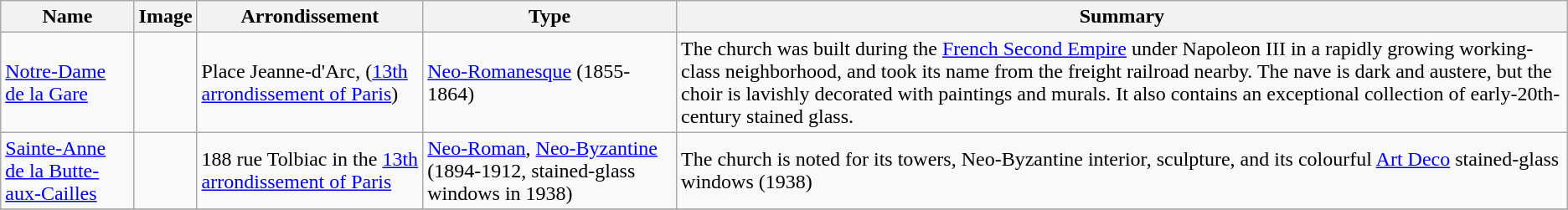<table class="wikitable sortable">
<tr>
<th>Name</th>
<th>Image</th>
<th>Arrondissement</th>
<th>Type</th>
<th>Summary</th>
</tr>
<tr>
<td><a href='#'>Notre-Dame de la Gare</a></td>
<td></td>
<td>Place Jeanne-d'Arc, (<a href='#'>13th arrondissement of Paris</a>)</td>
<td><a href='#'>Neo-Romanesque</a> (1855-1864)</td>
<td>The church was built during the <a href='#'>French Second Empire</a> under Napoleon III in a rapidly growing working-class neighborhood, and took its name from the freight railroad nearby. The nave is dark and austere, but the choir is lavishly decorated with paintings and murals. It also contains an exceptional collection of early-20th-century stained glass.</td>
</tr>
<tr>
<td><a href='#'>Sainte-Anne de la Butte-aux-Cailles</a></td>
<td></td>
<td>188 rue Tolbiac in the <a href='#'>13th arrondissement of Paris</a></td>
<td><a href='#'>Neo-Roman</a>, <a href='#'>Neo-Byzantine</a> (1894-1912, stained-glass windows in 1938)</td>
<td>The church is noted for its towers, Neo-Byzantine interior, sculpture,  and its colourful <a href='#'>Art Deco</a> stained-glass windows (1938)</td>
</tr>
<tr>
</tr>
</table>
